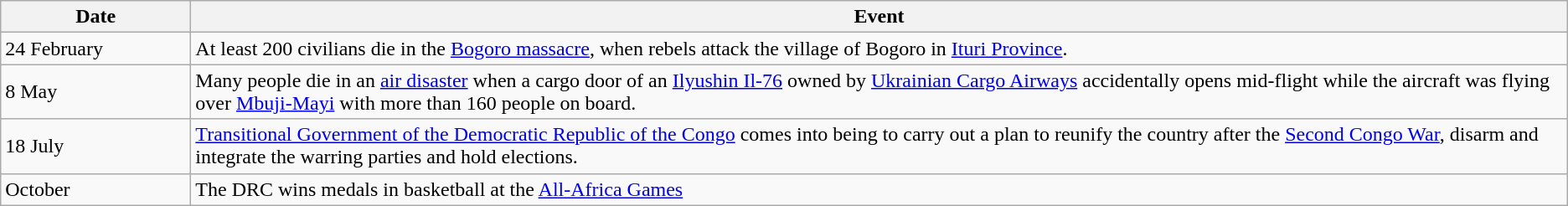<table class=wikitable>
<tr>
<th style="width:9em">Date</th>
<th>Event</th>
</tr>
<tr>
<td>24 February</td>
<td>At least 200 civilians die in the <a href='#'>Bogoro massacre</a>, when rebels attack the village of Bogoro in <a href='#'>Ituri Province</a>.</td>
</tr>
<tr>
<td>8 May</td>
<td>Many people die in an <a href='#'>air disaster</a> when a cargo door of an <a href='#'>Ilyushin Il-76</a> owned by <a href='#'>Ukrainian Cargo Airways</a> accidentally opens mid-flight while the aircraft was flying over <a href='#'>Mbuji-Mayi</a> with more than 160 people on board.</td>
</tr>
<tr>
<td>18 July</td>
<td><a href='#'>Transitional Government of the Democratic Republic of the Congo</a> comes into being to carry out a plan to reunify the country after the <a href='#'>Second Congo War</a>, disarm and integrate the warring parties and hold elections.</td>
</tr>
<tr>
<td>October</td>
<td>The DRC wins medals in basketball at the <a href='#'>All-Africa Games</a></td>
</tr>
</table>
